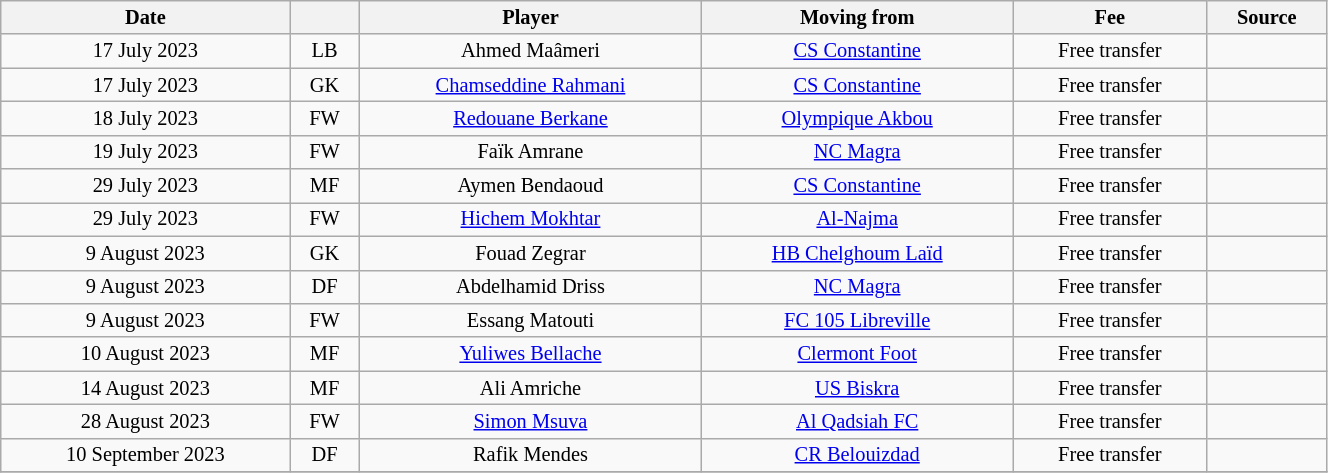<table class="wikitable sortable" style="width:70%; text-align:center; font-size:85%; text-align:centre;">
<tr>
<th>Date</th>
<th></th>
<th>Player</th>
<th>Moving from</th>
<th>Fee</th>
<th>Source</th>
</tr>
<tr>
<td>17 July 2023</td>
<td>LB</td>
<td> Ahmed Maâmeri</td>
<td><a href='#'>CS Constantine</a></td>
<td>Free transfer</td>
<td></td>
</tr>
<tr>
<td>17 July 2023</td>
<td>GK</td>
<td> <a href='#'>Chamseddine Rahmani</a></td>
<td><a href='#'>CS Constantine</a></td>
<td>Free transfer</td>
<td></td>
</tr>
<tr>
<td>18 July 2023</td>
<td>FW</td>
<td> <a href='#'>Redouane Berkane</a></td>
<td><a href='#'>Olympique Akbou</a></td>
<td>Free transfer</td>
<td></td>
</tr>
<tr>
<td>19 July 2023</td>
<td>FW</td>
<td> Faïk Amrane</td>
<td><a href='#'>NC Magra</a></td>
<td>Free transfer</td>
<td></td>
</tr>
<tr>
<td>29 July 2023</td>
<td>MF</td>
<td> Aymen Bendaoud</td>
<td><a href='#'>CS Constantine</a></td>
<td>Free transfer</td>
<td></td>
</tr>
<tr>
<td>29 July 2023</td>
<td>FW</td>
<td> <a href='#'>Hichem Mokhtar</a></td>
<td> <a href='#'>Al-Najma</a></td>
<td>Free transfer</td>
<td></td>
</tr>
<tr>
<td>9 August 2023</td>
<td>GK</td>
<td> Fouad Zegrar</td>
<td><a href='#'>HB Chelghoum Laïd</a></td>
<td>Free transfer</td>
<td></td>
</tr>
<tr>
<td>9 August 2023</td>
<td>DF</td>
<td> Abdelhamid Driss</td>
<td><a href='#'>NC Magra</a></td>
<td>Free transfer</td>
<td></td>
</tr>
<tr>
<td>9 August 2023</td>
<td>FW</td>
<td> Essang Matouti</td>
<td> <a href='#'>FC 105 Libreville</a></td>
<td>Free transfer</td>
<td></td>
</tr>
<tr>
<td>10 August 2023</td>
<td>MF</td>
<td> <a href='#'>Yuliwes Bellache</a></td>
<td> <a href='#'>Clermont Foot</a></td>
<td>Free transfer</td>
<td></td>
</tr>
<tr>
<td>14 August 2023</td>
<td>MF</td>
<td> Ali Amriche</td>
<td><a href='#'>US Biskra</a></td>
<td>Free transfer</td>
<td></td>
</tr>
<tr>
<td>28 August 2023</td>
<td>FW</td>
<td> <a href='#'>Simon Msuva</a></td>
<td> <a href='#'>Al Qadsiah FC</a></td>
<td>Free transfer</td>
<td></td>
</tr>
<tr>
<td>10 September 2023</td>
<td>DF</td>
<td> Rafik Mendes</td>
<td><a href='#'>CR Belouizdad</a></td>
<td>Free transfer</td>
<td></td>
</tr>
<tr>
</tr>
</table>
